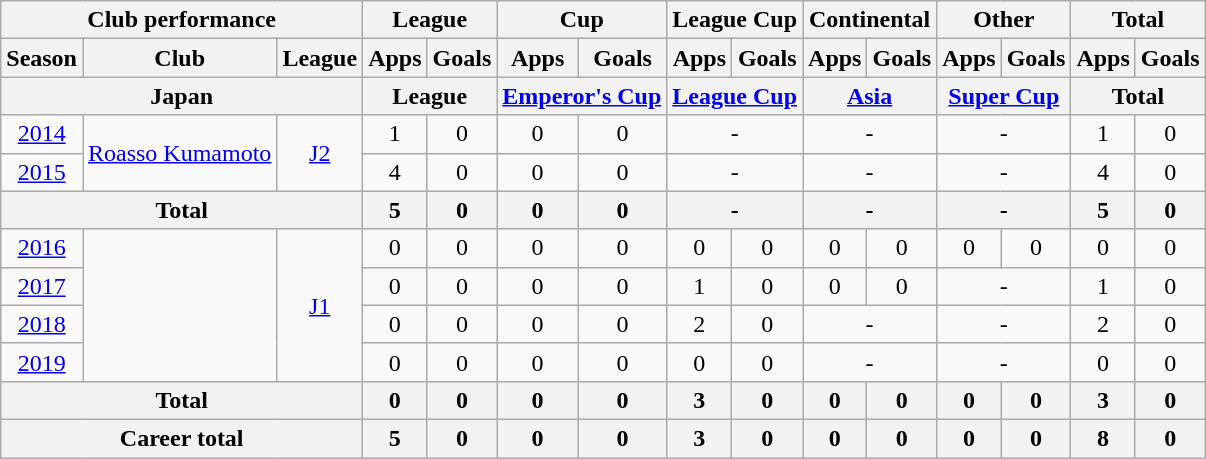<table class="wikitable" style="text-align:center">
<tr>
<th colspan=3>Club performance</th>
<th colspan=2>League</th>
<th colspan=2>Cup</th>
<th colspan=2>League Cup</th>
<th colspan=2>Continental</th>
<th colspan=2>Other</th>
<th colspan=2>Total</th>
</tr>
<tr>
<th>Season</th>
<th>Club</th>
<th>League</th>
<th>Apps</th>
<th>Goals</th>
<th>Apps</th>
<th>Goals</th>
<th>Apps</th>
<th>Goals</th>
<th>Apps</th>
<th>Goals</th>
<th>Apps</th>
<th>Goals</th>
<th>Apps</th>
<th>Goals</th>
</tr>
<tr>
<th colspan=3>Japan</th>
<th colspan=2>League</th>
<th colspan=2><a href='#'>Emperor's Cup</a></th>
<th colspan=2><a href='#'>League Cup</a></th>
<th colspan=2><a href='#'>Asia</a></th>
<th colspan=2><a href='#'>Super Cup</a></th>
<th colspan=2>Total</th>
</tr>
<tr>
<td><a href='#'>2014</a></td>
<td rowspan="2"><a href='#'>Roasso Kumamoto</a></td>
<td rowspan="2"><a href='#'>J2</a></td>
<td>1</td>
<td>0</td>
<td>0</td>
<td>0</td>
<td colspan="2">-</td>
<td colspan="2">-</td>
<td colspan="2">-</td>
<td>1</td>
<td>0</td>
</tr>
<tr>
<td><a href='#'>2015</a></td>
<td>4</td>
<td>0</td>
<td>0</td>
<td>0</td>
<td colspan="2">-</td>
<td colspan="2">-</td>
<td colspan="2">-</td>
<td>4</td>
<td>0</td>
</tr>
<tr>
<th colspan=3>Total</th>
<th>5</th>
<th>0</th>
<th>0</th>
<th>0</th>
<th colspan="2">-</th>
<th colspan="2">-</th>
<th colspan="2">-</th>
<th>5</th>
<th>0</th>
</tr>
<tr>
<td><a href='#'>2016</a></td>
<td rowspan="4"></td>
<td rowspan="4"><a href='#'>J1</a></td>
<td>0</td>
<td>0</td>
<td>0</td>
<td>0</td>
<td>0</td>
<td>0</td>
<td>0</td>
<td>0</td>
<td>0</td>
<td>0</td>
<td>0</td>
<td>0</td>
</tr>
<tr>
<td><a href='#'>2017</a></td>
<td>0</td>
<td>0</td>
<td>0</td>
<td>0</td>
<td>1</td>
<td>0</td>
<td>0</td>
<td>0</td>
<td colspan="2">-</td>
<td>1</td>
<td>0</td>
</tr>
<tr>
<td><a href='#'>2018</a></td>
<td>0</td>
<td>0</td>
<td>0</td>
<td>0</td>
<td>2</td>
<td>0</td>
<td colspan="2">-</td>
<td colspan="2">-</td>
<td>2</td>
<td>0</td>
</tr>
<tr>
<td><a href='#'>2019</a></td>
<td>0</td>
<td>0</td>
<td>0</td>
<td>0</td>
<td>0</td>
<td>0</td>
<td colspan="2">-</td>
<td colspan="2">-</td>
<td>0</td>
<td>0</td>
</tr>
<tr>
<th colspan=3>Total</th>
<th>0</th>
<th>0</th>
<th>0</th>
<th>0</th>
<th>3</th>
<th>0</th>
<th>0</th>
<th>0</th>
<th>0</th>
<th>0</th>
<th>3</th>
<th>0</th>
</tr>
<tr>
<th colspan=3>Career total</th>
<th>5</th>
<th>0</th>
<th>0</th>
<th>0</th>
<th>3</th>
<th>0</th>
<th>0</th>
<th>0</th>
<th>0</th>
<th>0</th>
<th>8</th>
<th>0</th>
</tr>
</table>
